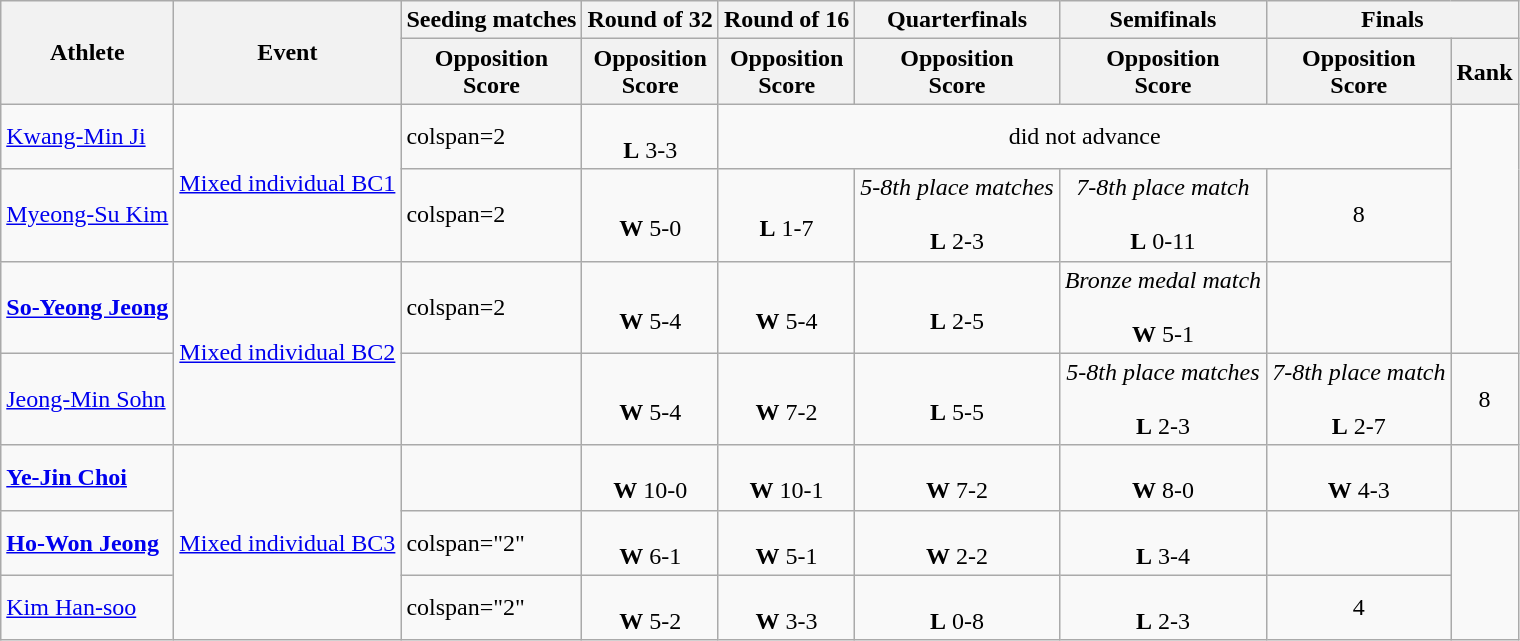<table class=wikitable>
<tr>
<th rowspan="2">Athlete</th>
<th rowspan="2">Event</th>
<th>Seeding matches</th>
<th>Round of 32</th>
<th>Round of 16</th>
<th>Quarterfinals</th>
<th>Semifinals</th>
<th colspan="2">Finals</th>
</tr>
<tr>
<th>Opposition<br>Score</th>
<th>Opposition<br>Score</th>
<th>Opposition<br>Score</th>
<th>Opposition<br>Score</th>
<th>Opposition<br>Score</th>
<th>Opposition<br>Score</th>
<th>Rank</th>
</tr>
<tr>
<td align=left><a href='#'>Kwang-Min Ji</a></td>
<td align=left rowspan="2"><a href='#'>Mixed individual BC1</a></td>
<td>colspan=2 </td>
<td align=center><br><strong>L</strong> 3-3</td>
<td align=center colspan="4">did not advance</td>
</tr>
<tr>
<td align=left><a href='#'>Myeong-Su Kim</a></td>
<td>colspan=2 </td>
<td align=center><br><strong>W</strong> 5-0</td>
<td align=center><br><strong>L</strong> 1-7</td>
<td align=center><em>5-8th place matches</em><br><br><strong>L</strong> 2-3</td>
<td align=center><em>7-8th place match</em><br><br><strong>L</strong> 0-11</td>
<td align=center>8</td>
</tr>
<tr>
<td align=left><strong><a href='#'>So-Yeong Jeong</a></strong></td>
<td align=left rowspan="2"><a href='#'>Mixed individual BC2</a></td>
<td>colspan=2 </td>
<td align=center><br><strong>W</strong> 5-4</td>
<td align=center><br><strong>W</strong> 5-4</td>
<td align=center><br><strong>L</strong> 2-5</td>
<td align=center><em>Bronze medal match</em><br><br><strong>W</strong> 5-1</td>
<td align=center></td>
</tr>
<tr>
<td align=left><a href='#'>Jeong-Min Sohn</a></td>
<td></td>
<td align=center><br><strong>W</strong> 5-4</td>
<td align=center><br><strong>W</strong> 7-2</td>
<td align=center><br><strong>L</strong> 5-5</td>
<td align=center><em>5-8th place matches</em><br><br><strong>L</strong> 2-3</td>
<td align=center><em>7-8th place match</em><br><br><strong>L</strong> 2-7</td>
<td align=center>8</td>
</tr>
<tr>
<td align=left><strong><a href='#'>Ye-Jin Choi</a></strong></td>
<td align=left rowspan="3"><a href='#'>Mixed individual BC3</a></td>
<td></td>
<td align=center><br><strong>W</strong> 10-0</td>
<td align=center><br><strong>W</strong> 10-1</td>
<td align=center><br><strong>W</strong> 7-2</td>
<td align=center><br><strong>W</strong> 8-0</td>
<td align=center><br><strong>W</strong> 4-3</td>
<td align=center></td>
</tr>
<tr>
<td align=left><strong><a href='#'>Ho-Won Jeong</a></strong></td>
<td>colspan="2" </td>
<td align=center><br><strong>W</strong> 6-1</td>
<td align=center><br><strong>W</strong> 5-1</td>
<td align=center><br><strong>W</strong> 2-2</td>
<td align=center><br><strong>L</strong> 3-4</td>
<td align=center></td>
</tr>
<tr>
<td align=left><a href='#'>Kim Han-soo</a></td>
<td>colspan="2" </td>
<td align=center><br><strong>W</strong> 5-2</td>
<td align=center><br><strong>W</strong> 3-3</td>
<td align=center><br><strong>L</strong> 0-8</td>
<td align=center><br><strong>L</strong> 2-3</td>
<td align=center>4</td>
</tr>
</table>
